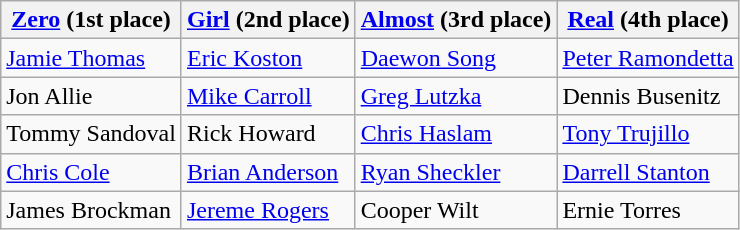<table class="wikitable">
<tr>
<th><a href='#'>Zero</a> (1st place)</th>
<th><a href='#'>Girl</a> (2nd place)</th>
<th><a href='#'>Almost</a> (3rd place)</th>
<th><a href='#'>Real</a> (4th place)</th>
</tr>
<tr>
<td><a href='#'>Jamie Thomas</a></td>
<td><a href='#'>Eric Koston</a></td>
<td><a href='#'>Daewon Song</a></td>
<td><a href='#'>Peter Ramondetta</a></td>
</tr>
<tr>
<td>Jon Allie</td>
<td><a href='#'>Mike Carroll</a></td>
<td><a href='#'>Greg Lutzka</a></td>
<td>Dennis Busenitz</td>
</tr>
<tr>
<td>Tommy Sandoval</td>
<td>Rick Howard</td>
<td><a href='#'>Chris Haslam</a></td>
<td><a href='#'>Tony Trujillo</a></td>
</tr>
<tr>
<td><a href='#'>Chris Cole</a></td>
<td><a href='#'>Brian Anderson</a></td>
<td><a href='#'>Ryan Sheckler</a></td>
<td><a href='#'>Darrell Stanton</a></td>
</tr>
<tr>
<td>James Brockman</td>
<td><a href='#'>Jereme Rogers</a></td>
<td>Cooper Wilt</td>
<td>Ernie Torres</td>
</tr>
</table>
